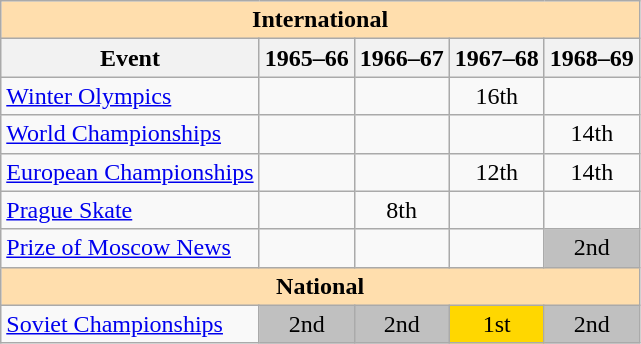<table class="wikitable" style="text-align:center">
<tr>
<th style="background-color: #ffdead; " colspan=5 align=center>International</th>
</tr>
<tr>
<th>Event</th>
<th>1965–66</th>
<th>1966–67</th>
<th>1967–68</th>
<th>1968–69</th>
</tr>
<tr>
<td align=left><a href='#'>Winter Olympics</a></td>
<td></td>
<td></td>
<td>16th</td>
<td></td>
</tr>
<tr>
<td align=left><a href='#'>World Championships</a></td>
<td></td>
<td></td>
<td></td>
<td>14th</td>
</tr>
<tr>
<td align=left><a href='#'>European Championships</a></td>
<td></td>
<td></td>
<td>12th</td>
<td>14th</td>
</tr>
<tr>
<td align=left><a href='#'>Prague Skate</a></td>
<td></td>
<td>8th</td>
<td></td>
<td></td>
</tr>
<tr>
<td align=left><a href='#'>Prize of Moscow News</a></td>
<td></td>
<td></td>
<td></td>
<td bgcolor=silver>2nd</td>
</tr>
<tr>
<th style="background-color: #ffdead; " colspan=5 align=center>National</th>
</tr>
<tr>
<td align=left><a href='#'>Soviet Championships</a></td>
<td bgcolor=silver>2nd</td>
<td bgcolor=silver>2nd</td>
<td bgcolor=gold>1st</td>
<td bgcolor=silver>2nd</td>
</tr>
</table>
